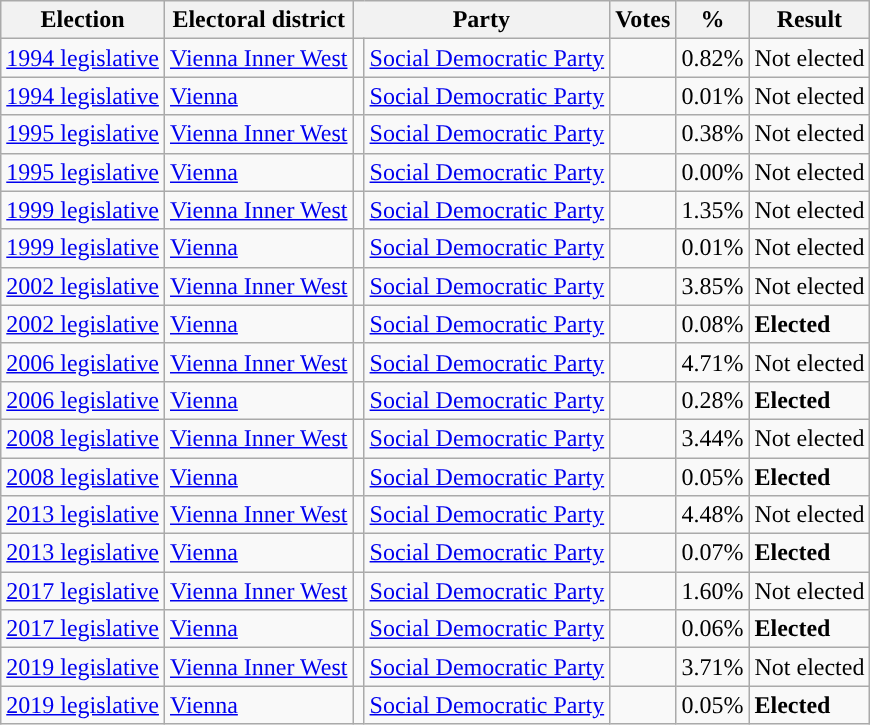<table class="wikitable" style="text-align:left;">
<tr>
<th scope=col>Election</th>
<th scope=col>Electoral district</th>
<th scope=col colspan="2">Party</th>
<th scope=col>Votes</th>
<th scope=col>%</th>
<th scope=col>Result</th>
</tr>
<tr>
<td><a href='#'>1994 legislative</a></td>
<td><a href='#'>Vienna Inner West</a></td>
<td style="background:"></td>
<td><a href='#'>Social Democratic Party</a></td>
<td align=right></td>
<td align=right>0.82%</td>
<td>Not elected</td>
</tr>
<tr>
<td><a href='#'>1994 legislative</a></td>
<td><a href='#'>Vienna</a></td>
<td style="background:"></td>
<td><a href='#'>Social Democratic Party</a></td>
<td align=right></td>
<td align=right>0.01%</td>
<td>Not elected</td>
</tr>
<tr>
<td><a href='#'>1995 legislative</a></td>
<td><a href='#'>Vienna Inner West</a></td>
<td style="background:"></td>
<td><a href='#'>Social Democratic Party</a></td>
<td align=right></td>
<td align=right>0.38%</td>
<td>Not elected</td>
</tr>
<tr>
<td><a href='#'>1995 legislative</a></td>
<td><a href='#'>Vienna</a></td>
<td style="background:"></td>
<td><a href='#'>Social Democratic Party</a></td>
<td align=right></td>
<td align=right>0.00%</td>
<td>Not elected</td>
</tr>
<tr>
<td><a href='#'>1999 legislative</a></td>
<td><a href='#'>Vienna Inner West</a></td>
<td style="background:"></td>
<td><a href='#'>Social Democratic Party</a></td>
<td align=right></td>
<td align=right>1.35%</td>
<td>Not elected</td>
</tr>
<tr>
<td><a href='#'>1999 legislative</a></td>
<td><a href='#'>Vienna</a></td>
<td style="background:"></td>
<td><a href='#'>Social Democratic Party</a></td>
<td align=right></td>
<td align=right>0.01%</td>
<td>Not elected</td>
</tr>
<tr>
<td><a href='#'>2002 legislative</a></td>
<td><a href='#'>Vienna Inner West</a></td>
<td style="background:"></td>
<td><a href='#'>Social Democratic Party</a></td>
<td align=right></td>
<td align=right>3.85%</td>
<td>Not elected</td>
</tr>
<tr>
<td><a href='#'>2002 legislative</a></td>
<td><a href='#'>Vienna</a></td>
<td style="background:"></td>
<td><a href='#'>Social Democratic Party</a></td>
<td align=right></td>
<td align=right>0.08%</td>
<td><strong>Elected</strong></td>
</tr>
<tr>
<td><a href='#'>2006 legislative</a></td>
<td><a href='#'>Vienna Inner West</a></td>
<td style="background:"></td>
<td><a href='#'>Social Democratic Party</a></td>
<td align=right></td>
<td align=right>4.71%</td>
<td>Not elected</td>
</tr>
<tr>
<td><a href='#'>2006 legislative</a></td>
<td><a href='#'>Vienna</a></td>
<td style="background:"></td>
<td><a href='#'>Social Democratic Party</a></td>
<td align=right></td>
<td align=right>0.28%</td>
<td><strong>Elected</strong></td>
</tr>
<tr>
<td><a href='#'>2008 legislative</a></td>
<td><a href='#'>Vienna Inner West</a></td>
<td style="background:"></td>
<td><a href='#'>Social Democratic Party</a></td>
<td align=right></td>
<td align=right>3.44%</td>
<td>Not elected</td>
</tr>
<tr>
<td><a href='#'>2008 legislative</a></td>
<td><a href='#'>Vienna</a></td>
<td style="background:"></td>
<td><a href='#'>Social Democratic Party</a></td>
<td align=right></td>
<td align=right>0.05%</td>
<td><strong>Elected</strong></td>
</tr>
<tr>
<td><a href='#'>2013 legislative</a></td>
<td><a href='#'>Vienna Inner West</a></td>
<td style="background:"></td>
<td><a href='#'>Social Democratic Party</a></td>
<td align=right></td>
<td align=right>4.48%</td>
<td>Not elected</td>
</tr>
<tr>
<td><a href='#'>2013 legislative</a></td>
<td><a href='#'>Vienna</a></td>
<td style="background:"></td>
<td><a href='#'>Social Democratic Party</a></td>
<td align=right></td>
<td align=right>0.07%</td>
<td><strong>Elected</strong></td>
</tr>
<tr>
<td><a href='#'>2017 legislative</a></td>
<td><a href='#'>Vienna Inner West</a></td>
<td style="background:"></td>
<td><a href='#'>Social Democratic Party</a></td>
<td align=right></td>
<td align=right>1.60%</td>
<td>Not elected</td>
</tr>
<tr>
<td><a href='#'>2017 legislative</a></td>
<td><a href='#'>Vienna</a></td>
<td style="background:"></td>
<td><a href='#'>Social Democratic Party</a></td>
<td align=right></td>
<td align=right>0.06%</td>
<td><strong>Elected</strong></td>
</tr>
<tr>
<td><a href='#'>2019 legislative</a></td>
<td><a href='#'>Vienna Inner West</a></td>
<td style="background:"></td>
<td><a href='#'>Social Democratic Party</a></td>
<td align=right></td>
<td align=right>3.71%</td>
<td>Not elected</td>
</tr>
<tr>
<td><a href='#'>2019 legislative</a></td>
<td><a href='#'>Vienna</a></td>
<td style="background:"></td>
<td><a href='#'>Social Democratic Party</a></td>
<td align=right></td>
<td align=right>0.05%</td>
<td><strong>Elected</strong></td>
</tr>
</table>
